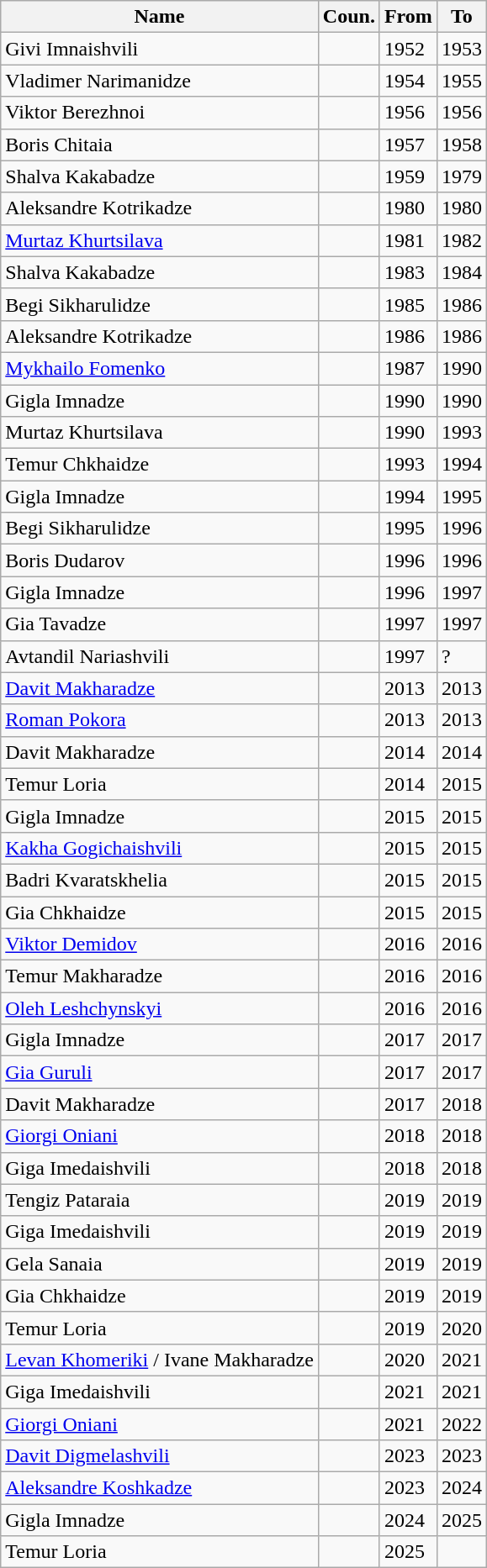<table class="wikitable sortable" style="text-align: left; font-size: 100%;">
<tr>
<th>Name</th>
<th>Coun.</th>
<th>From</th>
<th>To</th>
</tr>
<tr>
<td>Givi Imnaishvili</td>
<td></td>
<td>1952</td>
<td>1953</td>
</tr>
<tr>
<td>Vladimer Narimanidze</td>
<td></td>
<td>1954</td>
<td>1955</td>
</tr>
<tr>
<td>Viktor Berezhnoi</td>
<td></td>
<td>1956</td>
<td>1956</td>
</tr>
<tr>
<td>Boris Chitaia</td>
<td></td>
<td>1957</td>
<td>1958</td>
</tr>
<tr>
<td>Shalva Kakabadze</td>
<td></td>
<td>1959</td>
<td>1979</td>
</tr>
<tr>
<td>Aleksandre Kotrikadze</td>
<td></td>
<td>1980</td>
<td>1980</td>
</tr>
<tr>
<td><a href='#'>Murtaz Khurtsilava</a></td>
<td></td>
<td>1981</td>
<td>1982</td>
</tr>
<tr>
<td>Shalva Kakabadze</td>
<td></td>
<td>1983</td>
<td>1984</td>
</tr>
<tr>
<td>Begi Sikharulidze</td>
<td></td>
<td>1985</td>
<td>1986</td>
</tr>
<tr>
<td>Aleksandre Kotrikadze</td>
<td></td>
<td>1986</td>
<td>1986</td>
</tr>
<tr>
<td><a href='#'>Mykhailo Fomenko</a></td>
<td></td>
<td>1987</td>
<td>1990</td>
</tr>
<tr>
<td>Gigla Imnadze</td>
<td></td>
<td>1990</td>
<td>1990</td>
</tr>
<tr>
<td>Murtaz Khurtsilava</td>
<td></td>
<td>1990</td>
<td>1993</td>
</tr>
<tr>
<td>Temur Chkhaidze</td>
<td></td>
<td>1993</td>
<td>1994</td>
</tr>
<tr>
<td>Gigla Imnadze</td>
<td></td>
<td>1994</td>
<td>1995</td>
</tr>
<tr>
<td>Begi Sikharulidze</td>
<td></td>
<td>1995</td>
<td>1996</td>
</tr>
<tr>
<td>Boris Dudarov</td>
<td></td>
<td>1996</td>
<td>1996</td>
</tr>
<tr>
<td>Gigla Imnadze</td>
<td></td>
<td>1996</td>
<td>1997</td>
</tr>
<tr>
<td>Gia Tavadze</td>
<td></td>
<td>1997</td>
<td>1997</td>
</tr>
<tr>
<td>Avtandil Nariashvili</td>
<td></td>
<td>1997</td>
<td>?</td>
</tr>
<tr>
<td><a href='#'>Davit Makharadze</a></td>
<td></td>
<td>2013</td>
<td>2013</td>
</tr>
<tr>
<td><a href='#'>Roman Pokora</a></td>
<td></td>
<td>2013</td>
<td>2013</td>
</tr>
<tr>
<td>Davit Makharadze</td>
<td></td>
<td>2014</td>
<td>2014</td>
</tr>
<tr>
<td>Temur Loria</td>
<td></td>
<td>2014</td>
<td>2015</td>
</tr>
<tr>
<td>Gigla Imnadze</td>
<td></td>
<td>2015</td>
<td>2015</td>
</tr>
<tr>
<td><a href='#'>Kakha Gogichaishvili</a></td>
<td></td>
<td>2015</td>
<td>2015</td>
</tr>
<tr>
<td>Badri Kvaratskhelia</td>
<td></td>
<td>2015</td>
<td>2015</td>
</tr>
<tr>
<td>Gia Chkhaidze</td>
<td></td>
<td>2015</td>
<td>2015</td>
</tr>
<tr>
<td><a href='#'>Viktor Demidov</a></td>
<td></td>
<td>2016</td>
<td>2016</td>
</tr>
<tr>
<td>Temur Makharadze</td>
<td></td>
<td>2016</td>
<td>2016</td>
</tr>
<tr>
<td><a href='#'>Oleh Leshchynskyi</a></td>
<td></td>
<td>2016</td>
<td>2016</td>
</tr>
<tr>
<td>Gigla Imnadze</td>
<td></td>
<td>2017</td>
<td>2017</td>
</tr>
<tr>
<td><a href='#'>Gia Guruli</a></td>
<td></td>
<td>2017</td>
<td>2017</td>
</tr>
<tr>
<td>Davit Makharadze</td>
<td></td>
<td>2017</td>
<td>2018</td>
</tr>
<tr>
<td><a href='#'>Giorgi Oniani</a></td>
<td></td>
<td>2018</td>
<td>2018</td>
</tr>
<tr>
<td>Giga Imedaishvili</td>
<td></td>
<td>2018</td>
<td>2018</td>
</tr>
<tr>
<td>Tengiz Pataraia</td>
<td></td>
<td>2019</td>
<td>2019</td>
</tr>
<tr>
<td>Giga Imedaishvili</td>
<td></td>
<td>2019</td>
<td>2019</td>
</tr>
<tr>
<td>Gela Sanaia</td>
<td></td>
<td>2019</td>
<td>2019</td>
</tr>
<tr>
<td>Gia Chkhaidze</td>
<td></td>
<td>2019</td>
<td>2019</td>
</tr>
<tr>
<td>Temur Loria</td>
<td></td>
<td>2019</td>
<td>2020</td>
</tr>
<tr>
<td><a href='#'>Levan Khomeriki</a> / Ivane Makharadze</td>
<td></td>
<td>2020</td>
<td>2021</td>
</tr>
<tr>
<td>Giga Imedaishvili</td>
<td></td>
<td>2021</td>
<td>2021</td>
</tr>
<tr>
<td><a href='#'>Giorgi Oniani</a></td>
<td></td>
<td>2021</td>
<td>2022</td>
</tr>
<tr>
<td><a href='#'>Davit Digmelashvili</a></td>
<td></td>
<td>2023</td>
<td>2023</td>
</tr>
<tr>
<td><a href='#'>Aleksandre Koshkadze</a></td>
<td></td>
<td>2023</td>
<td>2024</td>
</tr>
<tr>
<td>Gigla Imnadze</td>
<td></td>
<td>2024</td>
<td>2025</td>
</tr>
<tr>
<td>Temur Loria</td>
<td></td>
<td>2025</td>
<td></td>
</tr>
</table>
